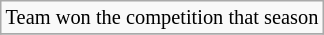<table class=wikitable style=font-size:85%>
<tr>
<td> Team won the competition that season</td>
</tr>
<tr>
</tr>
</table>
